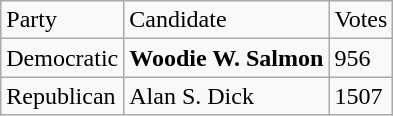<table class="wikitable">
<tr>
<td>Party</td>
<td>Candidate</td>
<td>Votes</td>
</tr>
<tr>
<td>Democratic</td>
<td><strong>Woodie W. Salmon</strong></td>
<td>956</td>
</tr>
<tr>
<td>Republican</td>
<td>Alan S. Dick</td>
<td>1507</td>
</tr>
</table>
